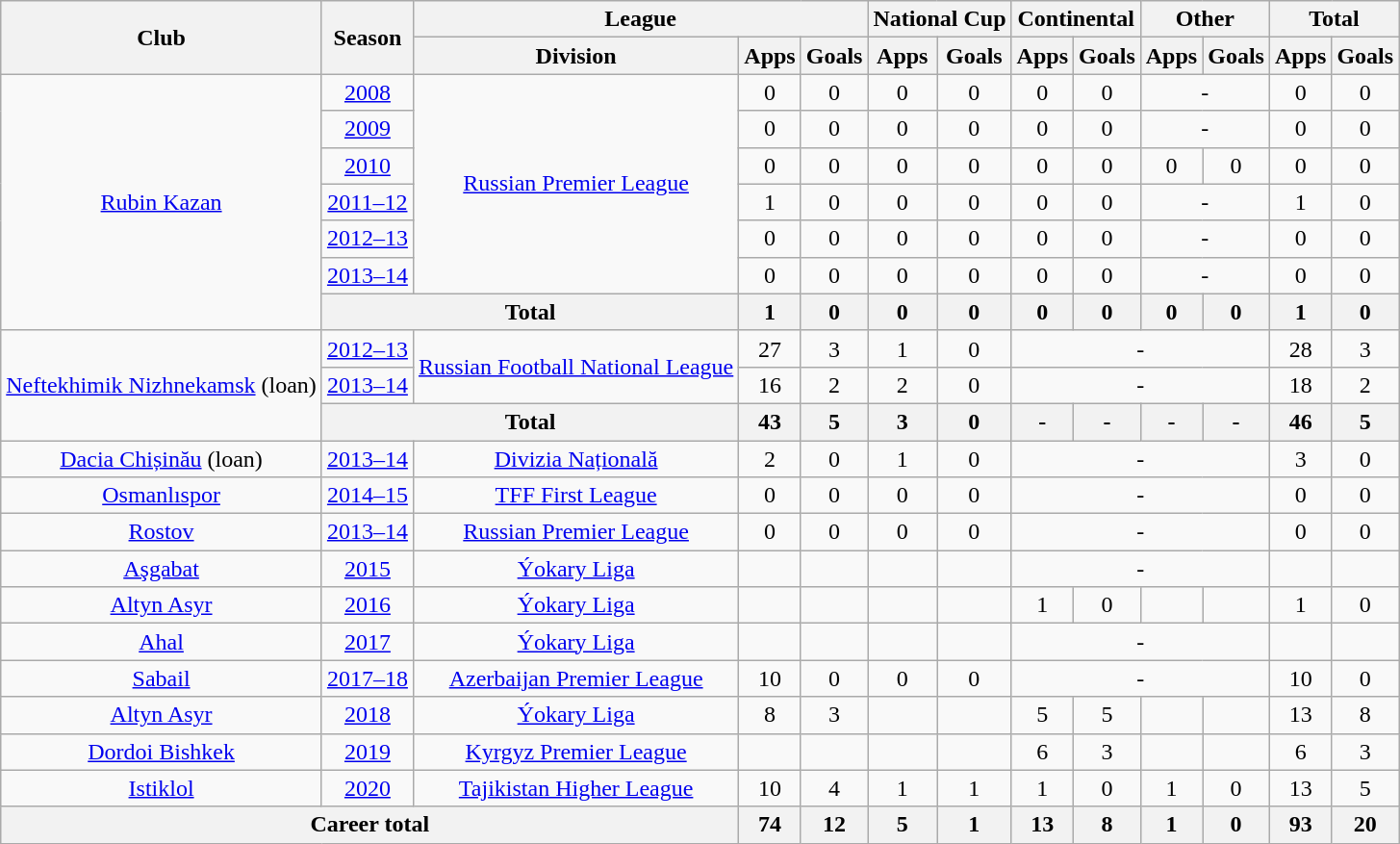<table class="wikitable" style="text-align: center;">
<tr>
<th rowspan="2">Club</th>
<th rowspan="2">Season</th>
<th colspan="3">League</th>
<th colspan="2">National Cup</th>
<th colspan="2">Continental</th>
<th colspan="2">Other</th>
<th colspan="2">Total</th>
</tr>
<tr>
<th>Division</th>
<th>Apps</th>
<th>Goals</th>
<th>Apps</th>
<th>Goals</th>
<th>Apps</th>
<th>Goals</th>
<th>Apps</th>
<th>Goals</th>
<th>Apps</th>
<th>Goals</th>
</tr>
<tr>
<td rowspan="7"><a href='#'>Rubin Kazan</a></td>
<td><a href='#'>2008</a></td>
<td rowspan="6"><a href='#'>Russian Premier League</a></td>
<td>0</td>
<td>0</td>
<td>0</td>
<td>0</td>
<td>0</td>
<td>0</td>
<td colspan="2">-</td>
<td>0</td>
<td>0</td>
</tr>
<tr>
<td><a href='#'>2009</a></td>
<td>0</td>
<td>0</td>
<td>0</td>
<td>0</td>
<td>0</td>
<td>0</td>
<td colspan="2">-</td>
<td>0</td>
<td>0</td>
</tr>
<tr>
<td><a href='#'>2010</a></td>
<td>0</td>
<td>0</td>
<td>0</td>
<td>0</td>
<td>0</td>
<td>0</td>
<td>0</td>
<td>0</td>
<td>0</td>
<td>0</td>
</tr>
<tr>
<td><a href='#'>2011–12</a></td>
<td>1</td>
<td>0</td>
<td>0</td>
<td>0</td>
<td>0</td>
<td>0</td>
<td colspan="2">-</td>
<td>1</td>
<td>0</td>
</tr>
<tr>
<td><a href='#'>2012–13</a></td>
<td>0</td>
<td>0</td>
<td>0</td>
<td>0</td>
<td>0</td>
<td>0</td>
<td colspan="2">-</td>
<td>0</td>
<td>0</td>
</tr>
<tr>
<td><a href='#'>2013–14</a></td>
<td>0</td>
<td>0</td>
<td>0</td>
<td>0</td>
<td>0</td>
<td>0</td>
<td colspan="2">-</td>
<td>0</td>
<td>0</td>
</tr>
<tr>
<th colspan="2">Total</th>
<th>1</th>
<th>0</th>
<th>0</th>
<th>0</th>
<th>0</th>
<th>0</th>
<th>0</th>
<th>0</th>
<th>1</th>
<th>0</th>
</tr>
<tr>
<td rowspan="3"><a href='#'>Neftekhimik Nizhnekamsk</a> (loan)</td>
<td><a href='#'>2012–13</a></td>
<td rowspan="2"><a href='#'>Russian Football National League</a></td>
<td>27</td>
<td>3</td>
<td>1</td>
<td>0</td>
<td colspan="4">-</td>
<td>28</td>
<td>3</td>
</tr>
<tr>
<td><a href='#'>2013–14</a></td>
<td>16</td>
<td>2</td>
<td>2</td>
<td>0</td>
<td colspan="4">-</td>
<td>18</td>
<td>2</td>
</tr>
<tr>
<th colspan="2">Total</th>
<th>43</th>
<th>5</th>
<th>3</th>
<th>0</th>
<th>-</th>
<th>-</th>
<th>-</th>
<th>-</th>
<th>46</th>
<th>5</th>
</tr>
<tr>
<td><a href='#'>Dacia Chișinău</a> (loan)</td>
<td><a href='#'>2013–14</a></td>
<td><a href='#'>Divizia Națională</a></td>
<td>2</td>
<td>0</td>
<td>1</td>
<td>0</td>
<td colspan="4">-</td>
<td>3</td>
<td>0</td>
</tr>
<tr>
<td><a href='#'>Osmanlıspor</a></td>
<td><a href='#'>2014–15</a></td>
<td><a href='#'>TFF First League</a></td>
<td>0</td>
<td>0</td>
<td>0</td>
<td>0</td>
<td colspan="4">-</td>
<td>0</td>
<td>0</td>
</tr>
<tr>
<td><a href='#'>Rostov</a></td>
<td><a href='#'>2013–14</a></td>
<td><a href='#'>Russian Premier League</a></td>
<td>0</td>
<td>0</td>
<td>0</td>
<td>0</td>
<td colspan="4">-</td>
<td>0</td>
<td>0</td>
</tr>
<tr>
<td><a href='#'>Aşgabat</a></td>
<td><a href='#'>2015</a></td>
<td><a href='#'>Ýokary Liga</a></td>
<td></td>
<td></td>
<td></td>
<td></td>
<td colspan="4">-</td>
<td></td>
<td></td>
</tr>
<tr>
<td><a href='#'>Altyn Asyr</a></td>
<td><a href='#'>2016</a></td>
<td><a href='#'>Ýokary Liga</a></td>
<td></td>
<td></td>
<td></td>
<td></td>
<td>1</td>
<td>0</td>
<td></td>
<td></td>
<td>1</td>
<td>0</td>
</tr>
<tr>
<td><a href='#'>Ahal</a></td>
<td><a href='#'>2017</a></td>
<td><a href='#'>Ýokary Liga</a></td>
<td></td>
<td></td>
<td></td>
<td></td>
<td colspan="4">-</td>
<td></td>
<td></td>
</tr>
<tr>
<td><a href='#'>Sabail</a></td>
<td><a href='#'>2017–18</a></td>
<td><a href='#'>Azerbaijan Premier League</a></td>
<td>10</td>
<td>0</td>
<td>0</td>
<td>0</td>
<td colspan="4">-</td>
<td>10</td>
<td>0</td>
</tr>
<tr>
<td><a href='#'>Altyn Asyr</a></td>
<td><a href='#'>2018</a></td>
<td><a href='#'>Ýokary Liga</a></td>
<td>8</td>
<td>3</td>
<td></td>
<td></td>
<td>5</td>
<td>5</td>
<td></td>
<td></td>
<td>13</td>
<td>8</td>
</tr>
<tr>
<td><a href='#'>Dordoi Bishkek</a></td>
<td><a href='#'>2019</a></td>
<td><a href='#'>Kyrgyz Premier League</a></td>
<td></td>
<td></td>
<td></td>
<td></td>
<td>6</td>
<td>3</td>
<td></td>
<td></td>
<td>6</td>
<td>3</td>
</tr>
<tr>
<td><a href='#'>Istiklol</a></td>
<td><a href='#'>2020</a></td>
<td><a href='#'>Tajikistan Higher League</a></td>
<td>10</td>
<td>4</td>
<td>1</td>
<td>1</td>
<td>1</td>
<td>0</td>
<td>1</td>
<td>0</td>
<td>13</td>
<td>5</td>
</tr>
<tr>
<th colspan="3">Career total</th>
<th>74</th>
<th>12</th>
<th>5</th>
<th>1</th>
<th>13</th>
<th>8</th>
<th>1</th>
<th>0</th>
<th>93</th>
<th>20</th>
</tr>
</table>
